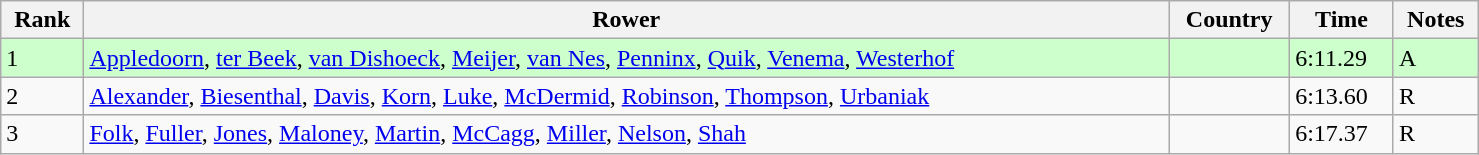<table class="wikitable sortable" width=78%>
<tr>
<th>Rank</th>
<th>Rower</th>
<th>Country</th>
<th>Time</th>
<th>Notes</th>
</tr>
<tr bgcolor=ccffcc>
<td>1</td>
<td><a href='#'>Appledoorn</a>, <a href='#'>ter Beek</a>, <a href='#'>van Dishoeck</a>, <a href='#'>Meijer</a>, <a href='#'>van Nes</a>, <a href='#'>Penninx</a>, <a href='#'>Quik</a>, <a href='#'>Venema</a>, <a href='#'>Westerhof</a></td>
<td></td>
<td>6:11.29</td>
<td>A</td>
</tr>
<tr>
<td>2</td>
<td><a href='#'>Alexander</a>, <a href='#'>Biesenthal</a>, <a href='#'>Davis</a>, <a href='#'>Korn</a>, <a href='#'>Luke</a>, <a href='#'>McDermid</a>, <a href='#'>Robinson</a>, <a href='#'>Thompson</a>, <a href='#'>Urbaniak</a></td>
<td></td>
<td>6:13.60</td>
<td>R</td>
</tr>
<tr>
<td>3</td>
<td><a href='#'>Folk</a>, <a href='#'>Fuller</a>, <a href='#'>Jones</a>, <a href='#'>Maloney</a>, <a href='#'>Martin</a>, <a href='#'>McCagg</a>, <a href='#'>Miller</a>, <a href='#'>Nelson</a>, <a href='#'>Shah</a></td>
<td></td>
<td>6:17.37</td>
<td>R</td>
</tr>
</table>
